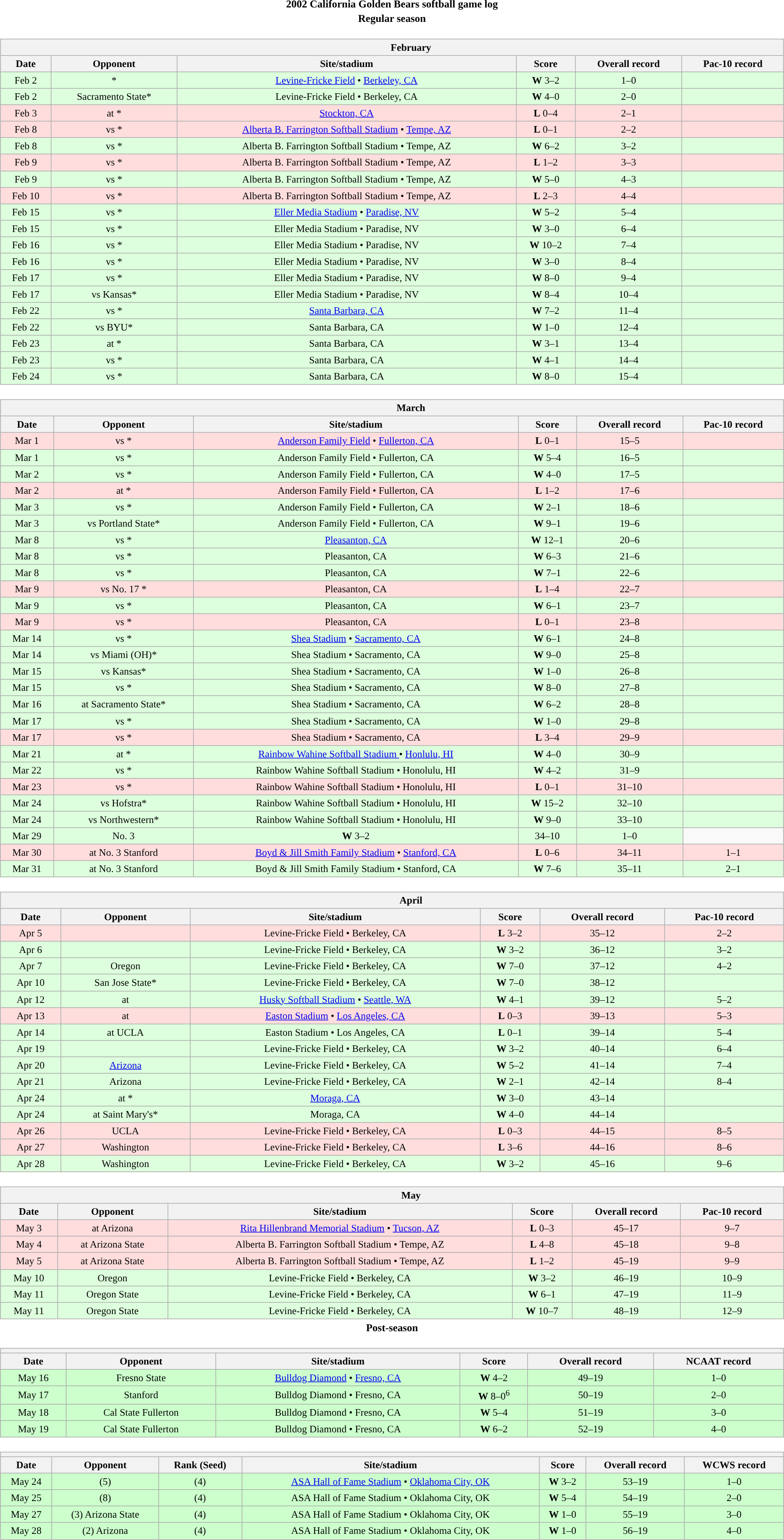<table class="toccolours" width=95% style="margin:1.5em auto; text-align:center;">
<tr>
<th colspan=2>2002 California Golden Bears softball game log</th>
</tr>
<tr>
<th colspan=2>Regular season</th>
</tr>
<tr valign="top">
<td><br><table class="wikitable collapsible collapsed" style="margin:auto; font-size:95%; width:100%">
<tr>
<th colspan=10 style="padding-left:4em;">February</th>
</tr>
<tr>
<th>Date</th>
<th>Opponent</th>
<th>Site/stadium</th>
<th>Score</th>
<th>Overall record</th>
<th>Pac-10 record</th>
</tr>
<tr bgcolor=ddffdd>
<td>Feb 2</td>
<td>*</td>
<td><a href='#'>Levine-Fricke Field</a> • <a href='#'>Berkeley, CA</a></td>
<td><strong>W</strong> 3–2</td>
<td>1–0</td>
<td></td>
</tr>
<tr bgcolor=ddffdd>
<td>Feb 2</td>
<td>Sacramento State*</td>
<td>Levine-Fricke Field • Berkeley, CA</td>
<td><strong>W</strong> 4–0</td>
<td>2–0</td>
<td></td>
</tr>
<tr bgcolor=ffdddd>
<td>Feb 3</td>
<td>at *</td>
<td><a href='#'>Stockton, CA</a></td>
<td><strong>L</strong> 0–4</td>
<td>2–1</td>
<td></td>
</tr>
<tr bgcolor=ffdddd>
<td>Feb 8</td>
<td>vs *</td>
<td><a href='#'>Alberta B. Farrington Softball Stadium</a> • <a href='#'>Tempe, AZ</a></td>
<td><strong>L</strong> 0–1</td>
<td>2–2</td>
<td></td>
</tr>
<tr bgcolor=ddffdd>
<td>Feb 8</td>
<td>vs *</td>
<td>Alberta B. Farrington Softball Stadium • Tempe, AZ</td>
<td><strong>W</strong> 6–2</td>
<td>3–2</td>
<td></td>
</tr>
<tr bgcolor=ffdddd>
<td>Feb 9</td>
<td>vs *</td>
<td>Alberta B. Farrington Softball Stadium • Tempe, AZ</td>
<td><strong>L</strong> 1–2</td>
<td>3–3</td>
<td></td>
</tr>
<tr bgcolor=ddffdd>
<td>Feb 9</td>
<td>vs *</td>
<td>Alberta B. Farrington Softball Stadium • Tempe, AZ</td>
<td><strong>W</strong> 5–0</td>
<td>4–3</td>
<td></td>
</tr>
<tr bgcolor=ffdddd>
<td>Feb 10</td>
<td>vs *</td>
<td>Alberta B. Farrington Softball Stadium • Tempe, AZ</td>
<td><strong>L</strong> 2–3</td>
<td>4–4</td>
<td></td>
</tr>
<tr bgcolor=ddffdd>
<td>Feb 15</td>
<td>vs *</td>
<td><a href='#'>Eller Media Stadium</a> • <a href='#'>Paradise, NV</a></td>
<td><strong>W</strong> 5–2</td>
<td>5–4</td>
<td></td>
</tr>
<tr bgcolor=ddffdd>
<td>Feb 15</td>
<td>vs *</td>
<td>Eller Media Stadium • Paradise, NV</td>
<td><strong>W</strong> 3–0</td>
<td>6–4</td>
<td></td>
</tr>
<tr bgcolor=ddffdd>
<td>Feb 16</td>
<td>vs *</td>
<td>Eller Media Stadium • Paradise, NV</td>
<td><strong>W</strong> 10–2</td>
<td>7–4</td>
<td></td>
</tr>
<tr bgcolor=ddffdd>
<td>Feb 16</td>
<td>vs *</td>
<td>Eller Media Stadium • Paradise, NV</td>
<td><strong>W</strong> 3–0</td>
<td>8–4</td>
<td></td>
</tr>
<tr bgcolor=ddffdd>
<td>Feb 17</td>
<td>vs *</td>
<td>Eller Media Stadium • Paradise, NV</td>
<td><strong>W</strong> 8–0</td>
<td>9–4</td>
<td></td>
</tr>
<tr bgcolor=ddffdd>
<td>Feb 17</td>
<td>vs Kansas*</td>
<td>Eller Media Stadium • Paradise, NV</td>
<td><strong>W</strong> 8–4</td>
<td>10–4</td>
<td></td>
</tr>
<tr bgcolor=ddffdd>
<td>Feb 22</td>
<td>vs *</td>
<td><a href='#'>Santa Barbara, CA</a></td>
<td><strong>W</strong> 7–2</td>
<td>11–4</td>
<td></td>
</tr>
<tr bgcolor=ddffdd>
<td>Feb 22</td>
<td>vs BYU*</td>
<td>Santa Barbara, CA</td>
<td><strong>W</strong> 1–0</td>
<td>12–4</td>
<td></td>
</tr>
<tr bgcolor=ddffdd>
<td>Feb 23</td>
<td>at *</td>
<td>Santa Barbara, CA</td>
<td><strong>W</strong> 3–1</td>
<td>13–4</td>
<td></td>
</tr>
<tr bgcolor=ddffdd>
<td>Feb 23</td>
<td>vs *</td>
<td>Santa Barbara, CA</td>
<td><strong>W</strong> 4–1</td>
<td>14–4</td>
<td></td>
</tr>
<tr bgcolor=ddffdd>
<td>Feb 24</td>
<td>vs *</td>
<td>Santa Barbara, CA</td>
<td><strong>W</strong> 8–0</td>
<td>15–4</td>
<td></td>
</tr>
</table>
</td>
</tr>
<tr>
<td><br><table class="wikitable collapsible collapsed" style="margin:auto; font-size:95%; width:100%">
<tr>
<th colspan=10 style="padding-left:4em;">March</th>
</tr>
<tr>
<th>Date</th>
<th>Opponent</th>
<th>Site/stadium</th>
<th>Score</th>
<th>Overall record</th>
<th>Pac-10 record</th>
</tr>
<tr bgcolor=ffdddd>
<td>Mar 1</td>
<td>vs *</td>
<td><a href='#'>Anderson Family Field</a> • <a href='#'>Fullerton, CA</a></td>
<td><strong>L</strong> 0–1</td>
<td>15–5</td>
<td></td>
</tr>
<tr bgcolor=ddffdd>
<td>Mar 1</td>
<td>vs *</td>
<td>Anderson Family Field • Fullerton, CA</td>
<td><strong>W</strong> 5–4</td>
<td>16–5</td>
<td></td>
</tr>
<tr bgcolor=ddffdd>
<td>Mar 2</td>
<td>vs *</td>
<td>Anderson Family Field • Fullerton, CA</td>
<td><strong>W</strong> 4–0</td>
<td>17–5</td>
<td></td>
</tr>
<tr bgcolor=ffdddd>
<td>Mar 2</td>
<td>at *</td>
<td>Anderson Family Field • Fullerton, CA</td>
<td><strong>L</strong> 1–2</td>
<td>17–6</td>
<td></td>
</tr>
<tr bgcolor=ddffdd>
<td>Mar 3</td>
<td>vs *</td>
<td>Anderson Family Field • Fullerton, CA</td>
<td><strong>W</strong> 2–1</td>
<td>18–6</td>
<td></td>
</tr>
<tr bgcolor=ddffdd>
<td>Mar 3</td>
<td>vs Portland State*</td>
<td>Anderson Family Field • Fullerton, CA</td>
<td><strong>W</strong> 9–1</td>
<td>19–6</td>
<td></td>
</tr>
<tr bgcolor=ddffdd>
<td>Mar 8</td>
<td>vs *</td>
<td><a href='#'>Pleasanton, CA</a></td>
<td><strong>W</strong> 12–1</td>
<td>20–6</td>
<td></td>
</tr>
<tr bgcolor=ddffdd>
<td>Mar 8</td>
<td>vs *</td>
<td>Pleasanton, CA</td>
<td><strong>W</strong> 6–3</td>
<td>21–6</td>
<td></td>
</tr>
<tr bgcolor=ddffdd>
<td>Mar 8</td>
<td>vs *</td>
<td>Pleasanton, CA</td>
<td><strong>W</strong> 7–1</td>
<td>22–6</td>
<td></td>
</tr>
<tr bgcolor=ffdddd>
<td>Mar 9</td>
<td>vs No. 17 *</td>
<td>Pleasanton, CA</td>
<td><strong>L</strong> 1–4</td>
<td>22–7</td>
<td></td>
</tr>
<tr bgcolor=ddffdd>
<td>Mar 9</td>
<td>vs *</td>
<td>Pleasanton, CA</td>
<td><strong>W</strong> 6–1</td>
<td>23–7</td>
<td></td>
</tr>
<tr bgcolor=ffdddd>
<td>Mar 9</td>
<td>vs *</td>
<td>Pleasanton, CA</td>
<td><strong>L</strong> 0–1</td>
<td>23–8</td>
<td></td>
</tr>
<tr bgcolor=ddffdd>
<td>Mar 14</td>
<td>vs *</td>
<td><a href='#'>Shea Stadium</a> • <a href='#'>Sacramento, CA</a></td>
<td><strong>W</strong> 6–1</td>
<td>24–8</td>
<td></td>
</tr>
<tr bgcolor=ddffdd>
<td>Mar 14</td>
<td>vs Miami (OH)*</td>
<td>Shea Stadium • Sacramento, CA</td>
<td><strong>W</strong> 9–0</td>
<td>25–8</td>
<td></td>
</tr>
<tr bgcolor=ddffdd>
<td>Mar 15</td>
<td>vs Kansas*</td>
<td>Shea Stadium • Sacramento, CA</td>
<td><strong>W</strong> 1–0</td>
<td>26–8</td>
<td></td>
</tr>
<tr bgcolor=ddffdd>
<td>Mar 15</td>
<td>vs *</td>
<td>Shea Stadium • Sacramento, CA</td>
<td><strong>W</strong> 8–0</td>
<td>27–8</td>
<td></td>
</tr>
<tr bgcolor=ddffdd>
<td>Mar 16</td>
<td>at Sacramento State*</td>
<td>Shea Stadium • Sacramento, CA</td>
<td><strong>W</strong> 6–2</td>
<td>28–8</td>
<td></td>
</tr>
<tr bgcolor=ddffdd>
<td>Mar 17</td>
<td>vs *</td>
<td>Shea Stadium • Sacramento, CA</td>
<td><strong>W</strong> 1–0</td>
<td>29–8</td>
<td></td>
</tr>
<tr bgcolor=ffdddd>
<td>Mar 17</td>
<td>vs *</td>
<td>Shea Stadium • Sacramento, CA</td>
<td><strong>L</strong> 3–4</td>
<td>29–9</td>
<td></td>
</tr>
<tr bgcolor=ddffdd>
<td>Mar 21</td>
<td>at *</td>
<td><a href='#'>Rainbow Wahine Softball Stadium </a> • <a href='#'>Honlulu, HI</a></td>
<td><strong>W</strong> 4–0</td>
<td>30–9</td>
<td></td>
</tr>
<tr bgcolor=ddffdd>
<td>Mar 22</td>
<td>vs *</td>
<td>Rainbow Wahine Softball Stadium • Honolulu, HI</td>
<td><strong>W</strong> 4–2</td>
<td>31–9</td>
<td></td>
</tr>
<tr bgcolor=ffdddd>
<td>Mar 23</td>
<td>vs *</td>
<td>Rainbow Wahine Softball Stadium • Honolulu, HI</td>
<td><strong>L</strong> 0–1</td>
<td>31–10</td>
<td></td>
</tr>
<tr bgcolor=ddffdd>
<td>Mar 24</td>
<td>vs Hofstra*</td>
<td>Rainbow Wahine Softball Stadium • Honolulu, HI</td>
<td><strong>W</strong> 15–2</td>
<td>32–10</td>
<td></td>
</tr>
<tr bgcolor=ddffdd>
<td>Mar 24</td>
<td>vs Northwestern*</td>
<td>Rainbow Wahine Softball Stadium • Honolulu, HI</td>
<td><strong>W</strong> 9–0</td>
<td>33–10</td>
<td></td>
</tr>
<tr bgcolor=ddffdd>
<td>Mar 29</td>
<td>No. 3 </td>
<td><strong>W</strong> 3–2</td>
<td>34–10</td>
<td>1–0</td>
</tr>
<tr bgcolor=ffdddd>
<td>Mar 30</td>
<td>at No. 3 Stanford</td>
<td><a href='#'>Boyd & Jill Smith Family Stadium</a> • <a href='#'>Stanford, CA</a></td>
<td><strong>L</strong> 0–6</td>
<td>34–11</td>
<td>1–1</td>
</tr>
<tr bgcolor=ddffdd>
<td>Mar 31</td>
<td>at No. 3 Stanford</td>
<td>Boyd & Jill Smith Family Stadium • Stanford, CA</td>
<td><strong>W</strong> 7–6</td>
<td>35–11</td>
<td>2–1</td>
</tr>
</table>
</td>
</tr>
<tr>
<td><br><table class="wikitable collapsible collapsed" style="margin:auto; font-size:95%; width:100%">
<tr>
<th colspan=10 style="padding-left:4em;">April</th>
</tr>
<tr>
<th>Date</th>
<th>Opponent</th>
<th>Site/stadium</th>
<th>Score</th>
<th>Overall record</th>
<th>Pac-10 record</th>
</tr>
<tr bgcolor=ffdddd>
<td>Apr 5</td>
<td></td>
<td>Levine-Fricke Field • Berkeley, CA</td>
<td><strong>L</strong> 3–2</td>
<td>35–12</td>
<td>2–2</td>
</tr>
<tr bgcolor=ddffdd>
<td>Apr 6</td>
<td></td>
<td>Levine-Fricke Field • Berkeley, CA</td>
<td><strong>W</strong> 3–2</td>
<td>36–12</td>
<td>3–2</td>
</tr>
<tr bgcolor=ddffdd>
<td>Apr 7</td>
<td>Oregon</td>
<td>Levine-Fricke Field • Berkeley, CA</td>
<td><strong>W</strong> 7–0</td>
<td>37–12</td>
<td>4–2</td>
</tr>
<tr bgcolor=ddffdd>
<td>Apr 10</td>
<td>San Jose State*</td>
<td>Levine-Fricke Field • Berkeley, CA</td>
<td><strong>W</strong> 7–0</td>
<td>38–12</td>
<td></td>
</tr>
<tr bgcolor=ddffdd>
<td>Apr 12</td>
<td>at </td>
<td><a href='#'>Husky Softball Stadium</a> • <a href='#'>Seattle, WA</a></td>
<td><strong>W</strong> 4–1</td>
<td>39–12</td>
<td>5–2</td>
</tr>
<tr bgcolor=ffdddd>
<td>Apr 13</td>
<td>at </td>
<td><a href='#'>Easton Stadium</a> • <a href='#'>Los Angeles, CA</a></td>
<td><strong>L</strong> 0–3</td>
<td>39–13</td>
<td>5–3</td>
</tr>
<tr bgcolor=ddffdd>
<td>Apr 14</td>
<td>at UCLA</td>
<td>Easton Stadium • Los Angeles, CA</td>
<td><strong>L</strong> 0–1</td>
<td>39–14</td>
<td>5–4</td>
</tr>
<tr bgcolor=ddffdd>
<td>Apr 19</td>
<td></td>
<td>Levine-Fricke Field • Berkeley, CA</td>
<td><strong>W</strong> 3–2</td>
<td>40–14</td>
<td>6–4</td>
</tr>
<tr bgcolor=ddffdd>
<td>Apr 20</td>
<td><a href='#'>Arizona</a></td>
<td>Levine-Fricke Field • Berkeley, CA</td>
<td><strong>W</strong> 5–2</td>
<td>41–14</td>
<td>7–4</td>
</tr>
<tr bgcolor=ddffdd>
<td>Apr 21</td>
<td>Arizona</td>
<td>Levine-Fricke Field • Berkeley, CA</td>
<td><strong>W</strong> 2–1</td>
<td>42–14</td>
<td>8–4</td>
</tr>
<tr bgcolor=ddffdd>
<td>Apr 24</td>
<td>at *</td>
<td><a href='#'>Moraga, CA</a></td>
<td><strong>W</strong> 3–0</td>
<td>43–14</td>
<td></td>
</tr>
<tr bgcolor=ddffdd>
<td>Apr 24</td>
<td>at Saint Mary's*</td>
<td>Moraga, CA</td>
<td><strong>W</strong> 4–0</td>
<td>44–14</td>
<td></td>
</tr>
<tr bgcolor=ffdddd>
<td>Apr 26</td>
<td>UCLA</td>
<td>Levine-Fricke Field • Berkeley, CA</td>
<td><strong>L</strong> 0–3</td>
<td>44–15</td>
<td>8–5</td>
</tr>
<tr bgcolor=ffdddd>
<td>Apr 27</td>
<td>Washington</td>
<td>Levine-Fricke Field • Berkeley, CA</td>
<td><strong>L</strong> 3–6</td>
<td>44–16</td>
<td>8–6</td>
</tr>
<tr bgcolor=ddffdd>
<td>Apr 28</td>
<td>Washington</td>
<td>Levine-Fricke Field • Berkeley, CA</td>
<td><strong>W</strong> 3–2</td>
<td>45–16</td>
<td>9–6</td>
</tr>
</table>
</td>
</tr>
<tr>
<td><br><table class="wikitable collapsible collapsed" style="margin:auto; font-size:95%; width:100%">
<tr>
<th colspan=10 style="padding-left:4em;">May</th>
</tr>
<tr>
<th>Date</th>
<th>Opponent</th>
<th>Site/stadium</th>
<th>Score</th>
<th>Overall record</th>
<th>Pac-10 record</th>
</tr>
<tr bgcolor=ffdddd>
<td>May 3</td>
<td>at Arizona</td>
<td><a href='#'>Rita Hillenbrand Memorial Stadium</a> • <a href='#'>Tucson, AZ</a></td>
<td><strong>L</strong> 0–3</td>
<td>45–17</td>
<td>9–7</td>
</tr>
<tr bgcolor=ffdddd>
<td>May 4</td>
<td>at Arizona State</td>
<td>Alberta B. Farrington Softball Stadium • Tempe, AZ</td>
<td><strong>L</strong> 4–8</td>
<td>45–18</td>
<td>9–8</td>
</tr>
<tr bgcolor=ffdddd>
<td>May 5</td>
<td>at Arizona State</td>
<td>Alberta B. Farrington Softball Stadium • Tempe, AZ</td>
<td><strong>L</strong> 1–2</td>
<td>45–19</td>
<td>9–9</td>
</tr>
<tr bgcolor=ddffdd>
<td>May 10</td>
<td>Oregon</td>
<td>Levine-Fricke Field • Berkeley, CA</td>
<td><strong>W</strong> 3–2</td>
<td>46–19</td>
<td>10–9</td>
</tr>
<tr bgcolor=ddffdd>
<td>May 11</td>
<td>Oregon State</td>
<td>Levine-Fricke Field • Berkeley, CA</td>
<td><strong>W</strong> 6–1</td>
<td>47–19</td>
<td>11–9</td>
</tr>
<tr bgcolor=ddffdd>
<td>May 11</td>
<td>Oregon State</td>
<td>Levine-Fricke Field • Berkeley, CA</td>
<td><strong>W</strong> 10–7</td>
<td>48–19</td>
<td>12–9</td>
</tr>
</table>
</td>
</tr>
<tr>
<th colspan=2>Post-season</th>
</tr>
<tr>
<td><br><table class="wikitable collapsible collapsed" style="margin:auto; font-size:95%; width:100%">
<tr>
<th colspan=10 style="padding-left:4em;"></th>
</tr>
<tr>
<th>Date</th>
<th>Opponent</th>
<th>Site/stadium</th>
<th>Score</th>
<th>Overall record</th>
<th>NCAAT record</th>
</tr>
<tr bgcolor=ccffcc>
<td>May 16</td>
<td>Fresno State</td>
<td><a href='#'>Bulldog Diamond</a> • <a href='#'>Fresno, CA</a></td>
<td><strong>W</strong> 4–2</td>
<td>49–19</td>
<td>1–0</td>
</tr>
<tr bgcolor=ccffcc>
<td>May 17</td>
<td>Stanford</td>
<td>Bulldog Diamond • Fresno, CA</td>
<td><strong>W</strong> 8–0<sup>6</sup></td>
<td>50–19</td>
<td>2–0</td>
</tr>
<tr bgcolor=ccffcc>
<td>May 18</td>
<td>Cal State Fullerton</td>
<td>Bulldog Diamond • Fresno, CA</td>
<td><strong>W</strong> 5–4</td>
<td>51–19</td>
<td>3–0</td>
</tr>
<tr bgcolor=ccffcc>
<td>May 19</td>
<td>Cal State Fullerton</td>
<td>Bulldog Diamond • Fresno, CA</td>
<td><strong>W</strong> 6–2</td>
<td>52–19</td>
<td>4–0</td>
</tr>
</table>
</td>
</tr>
<tr>
<td><br><table class="wikitable collapsible collapsed" style="margin:auto; font-size:95%; width:100%">
<tr>
<th colspan=10 style="padding-left:4em;"></th>
</tr>
<tr>
<th>Date</th>
<th>Opponent</th>
<th>Rank (Seed)</th>
<th>Site/stadium</th>
<th>Score</th>
<th>Overall record</th>
<th>WCWS record</th>
</tr>
<tr bgcolor=ccffcc>
<td>May 24</td>
<td>(5) </td>
<td>(4)</td>
<td><a href='#'>ASA Hall of Fame Stadium</a> • <a href='#'>Oklahoma City, OK</a></td>
<td><strong>W</strong> 3–2</td>
<td>53–19</td>
<td>1–0</td>
</tr>
<tr bgcolor=ccffcc>
<td>May 25</td>
<td>(8) </td>
<td>(4)</td>
<td>ASA Hall of Fame Stadium • Oklahoma City, OK</td>
<td><strong>W</strong> 5–4</td>
<td>54–19</td>
<td>2–0</td>
</tr>
<tr bgcolor=ccffcc>
<td>May 27</td>
<td>(3) Arizona State</td>
<td>(4)</td>
<td>ASA Hall of Fame Stadium • Oklahoma City, OK</td>
<td><strong>W</strong> 1–0</td>
<td>55–19</td>
<td>3–0</td>
</tr>
<tr bgcolor=ccffcc>
<td>May 28</td>
<td>(2) Arizona</td>
<td>(4)</td>
<td>ASA Hall of Fame Stadium • Oklahoma City, OK</td>
<td><strong>W</strong> 1–0</td>
<td>56–19</td>
<td>4–0</td>
</tr>
</table>
</td>
</tr>
</table>
